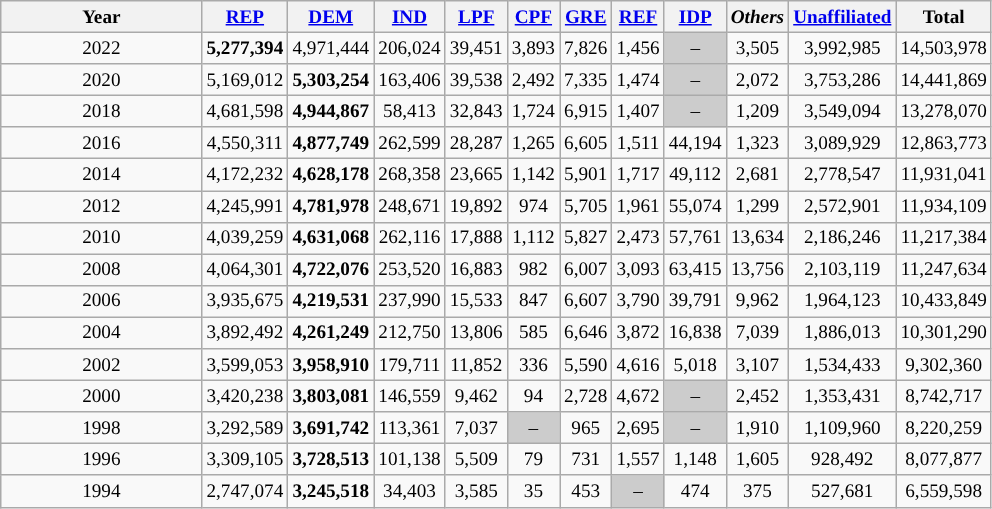<table class="wikitable sortable" style="text-align: center; font-size: 80%;">
<tr>
<th style=min-width:10em>Year</th>
<th><a href='#'>REP</a></th>
<th><a href='#'>DEM</a></th>
<th><a href='#'>IND</a></th>
<th><a href='#'>LPF</a></th>
<th><a href='#'>CPF</a></th>
<th><a href='#'>GRE</a></th>
<th><a href='#'>REF</a></th>
<th><a href='#'>IDP</a></th>
<th><em>Others</em></th>
<th><a href='#'>Unaffiliated</a></th>
<th>Total</th>
</tr>
<tr>
<td>2022</td>
<td><strong>5,277,394</strong></td>
<td>4,971,444</td>
<td>206,024</td>
<td>39,451</td>
<td>3,893</td>
<td>7,826</td>
<td>1,456</td>
<td colspan=1 style="background:#ccc;">–</td>
<td>3,505</td>
<td>3,992,985</td>
<td>14,503,978</td>
</tr>
<tr>
<td>2020</td>
<td>5,169,012</td>
<td><strong>5,303,254</strong></td>
<td>163,406</td>
<td>39,538</td>
<td>2,492</td>
<td>7,335</td>
<td>1,474</td>
<td colspan=1 style="background:#ccc;">–</td>
<td>2,072</td>
<td>3,753,286</td>
<td>14,441,869</td>
</tr>
<tr>
<td>2018</td>
<td>4,681,598</td>
<td><strong>4,944,867</strong></td>
<td>58,413</td>
<td>32,843</td>
<td>1,724</td>
<td>6,915</td>
<td>1,407</td>
<td colspan=1 style="background:#ccc;">–</td>
<td>1,209</td>
<td>3,549,094</td>
<td>13,278,070</td>
</tr>
<tr>
<td>2016</td>
<td>4,550,311 </td>
<td><strong>4,877,749</strong></td>
<td>262,599 </td>
<td>28,287 </td>
<td>1,265 </td>
<td>6,605 </td>
<td>1,511 </td>
<td>44,194 </td>
<td>1,323</td>
<td>3,089,929</td>
<td>12,863,773</td>
</tr>
<tr>
<td>2014</td>
<td>4,172,232 </td>
<td><strong>4,628,178 </strong></td>
<td>268,358 </td>
<td>23,665 </td>
<td>1,142 </td>
<td>5,901 </td>
<td>1,717 </td>
<td>49,112 </td>
<td>2,681</td>
<td>2,778,547</td>
<td>11,931,041</td>
</tr>
<tr>
<td>2012</td>
<td>4,245,991 </td>
<td><strong>4,781,978</strong></td>
<td>248,671 </td>
<td>19,892 </td>
<td>974 </td>
<td>5,705 </td>
<td>1,961 </td>
<td>55,074 </td>
<td>1,299</td>
<td>2,572,901</td>
<td>11,934,109</td>
</tr>
<tr>
<td>2010</td>
<td>4,039,259 </td>
<td><strong>4,631,068</strong></td>
<td>262,116 </td>
<td>17,888 </td>
<td>1,112 </td>
<td>5,827 </td>
<td>2,473 </td>
<td>57,761 </td>
<td>13,634</td>
<td>2,186,246</td>
<td>11,217,384</td>
</tr>
<tr>
<td>2008</td>
<td>4,064,301 </td>
<td><strong>4,722,076</strong></td>
<td>253,520 </td>
<td>16,883 </td>
<td>982 </td>
<td>6,007 </td>
<td>3,093 </td>
<td>63,415 </td>
<td>13,756</td>
<td>2,103,119</td>
<td>11,247,634</td>
</tr>
<tr>
<td>2006</td>
<td>3,935,675 </td>
<td><strong>4,219,531</strong></td>
<td>237,990 </td>
<td>15,533 </td>
<td>847  </td>
<td>6,607 </td>
<td>3,790  </td>
<td>39,791 </td>
<td>9,962</td>
<td>1,964,123</td>
<td>10,433,849</td>
</tr>
<tr>
<td>2004</td>
<td>3,892,492 </td>
<td><strong>4,261,249</strong></td>
<td>212,750 </td>
<td>13,806 </td>
<td>585 </td>
<td>6,646 </td>
<td>3,872 </td>
<td>16,838 </td>
<td>7,039</td>
<td>1,886,013</td>
<td>10,301,290</td>
</tr>
<tr>
<td>2002</td>
<td>3,599,053 </td>
<td><strong>3,958,910</strong></td>
<td>179,711 </td>
<td>11,852 </td>
<td>336 </td>
<td>5,590 </td>
<td>4,616 </td>
<td>5,018 </td>
<td>3,107</td>
<td>1,534,433</td>
<td>9,302,360</td>
</tr>
<tr>
<td>2000</td>
<td>3,420,238 </td>
<td><strong>3,803,081</strong></td>
<td>146,559 </td>
<td>9,462 </td>
<td>94 </td>
<td>2,728 </td>
<td>4,672 </td>
<td colspan=1 style="background:#ccc;">–</td>
<td>2,452</td>
<td>1,353,431</td>
<td>8,742,717</td>
</tr>
<tr>
<td>1998</td>
<td>3,292,589 </td>
<td><strong>3,691,742</strong></td>
<td>113,361 </td>
<td>7,037 </td>
<td colspan=1 style="background:#ccc;">–</td>
<td>965  </td>
<td>2,695 </td>
<td colspan=1 style="background:#ccc;">–</td>
<td>1,910</td>
<td>1,109,960</td>
<td>8,220,259</td>
</tr>
<tr>
<td>1996</td>
<td>3,309,105  </td>
<td><strong>3,728,513 </strong></td>
<td>101,138 </td>
<td>5,509 </td>
<td>79 </td>
<td>731 </td>
<td>1,557 </td>
<td>1,148 </td>
<td>1,605</td>
<td>928,492</td>
<td>8,077,877</td>
</tr>
<tr>
<td>1994</td>
<td>2,747,074 </td>
<td><strong>3,245,518</strong></td>
<td>34,403 </td>
<td>3,585 </td>
<td>35  </td>
<td>453 </td>
<td colspan=1 style="background:#ccc;">–</td>
<td>474 </td>
<td>375</td>
<td>527,681</td>
<td>6,559,598</td>
</tr>
</table>
